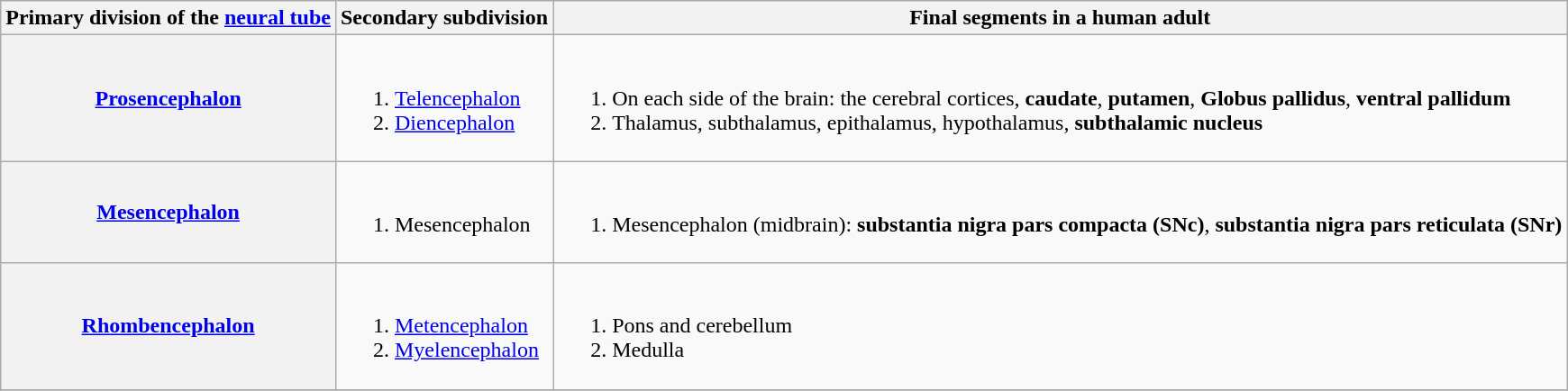<table class="wikitable">
<tr>
<th scope="col">Primary division of the <a href='#'>neural tube</a></th>
<th scope="col">Secondary subdivision</th>
<th scope="col">Final segments in a human adult</th>
</tr>
<tr>
<th scope="row"><a href='#'>Prosencephalon</a></th>
<td><br><ol><li><a href='#'>Telencephalon</a></li><li><a href='#'>Diencephalon</a></li></ol></td>
<td><br><ol><li>On each side of the brain: the cerebral cortices, <strong>caudate</strong>, <strong>putamen</strong>, <strong>Globus pallidus</strong>, <strong>ventral pallidum</strong></li><li>Thalamus, subthalamus, epithalamus, hypothalamus, <strong>subthalamic nucleus</strong></li></ol></td>
</tr>
<tr>
<th scope="row"><a href='#'>Mesencephalon</a></th>
<td><br><ol><li>Mesencephalon</li></ol></td>
<td><br><ol><li>Mesencephalon (midbrain): <strong>substantia nigra pars compacta (SNc)</strong>, <strong>substantia nigra pars reticulata (SNr)</strong></li></ol></td>
</tr>
<tr>
<th scope="row"><a href='#'>Rhombencephalon</a></th>
<td><br><ol><li><a href='#'>Metencephalon</a></li><li><a href='#'>Myelencephalon</a></li></ol></td>
<td><br><ol><li>Pons and cerebellum</li><li>Medulla</li></ol></td>
</tr>
<tr>
</tr>
</table>
